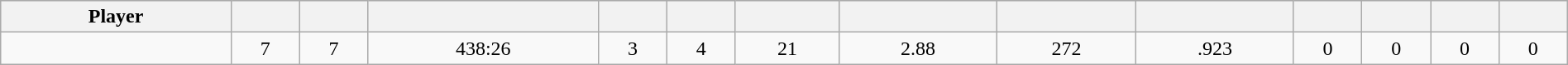<table class="wikitable sortable" style="width:100%;">
<tr style="text-align:center; background:#ddd;">
<th>Player</th>
<th></th>
<th></th>
<th></th>
<th></th>
<th></th>
<th></th>
<th></th>
<th></th>
<th></th>
<th></th>
<th></th>
<th></th>
<th></th>
</tr>
<tr align=center>
<td></td>
<td>7</td>
<td>7</td>
<td>438:26</td>
<td>3</td>
<td>4</td>
<td>21</td>
<td>2.88</td>
<td>272</td>
<td>.923</td>
<td>0</td>
<td>0</td>
<td>0</td>
<td>0</td>
</tr>
</table>
